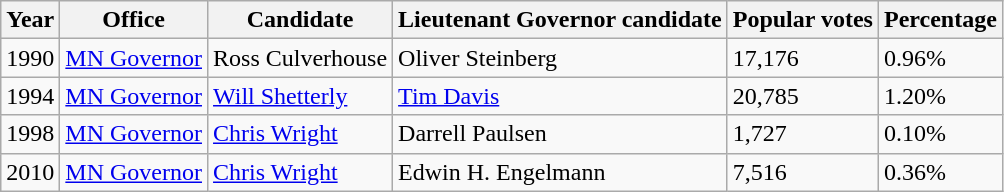<table class="wikitable">
<tr>
<th>Year</th>
<th>Office</th>
<th>Candidate</th>
<th>Lieutenant Governor candidate</th>
<th>Popular votes</th>
<th>Percentage</th>
</tr>
<tr>
<td>1990</td>
<td><a href='#'>MN Governor</a></td>
<td>Ross Culverhouse</td>
<td>Oliver Steinberg</td>
<td>17,176</td>
<td>0.96%</td>
</tr>
<tr>
<td>1994</td>
<td><a href='#'>MN Governor</a></td>
<td><a href='#'>Will Shetterly</a></td>
<td><a href='#'>Tim Davis</a></td>
<td>20,785</td>
<td>1.20%</td>
</tr>
<tr>
<td>1998</td>
<td><a href='#'>MN Governor</a></td>
<td><a href='#'>Chris Wright</a></td>
<td>Darrell Paulsen</td>
<td>1,727</td>
<td>0.10%</td>
</tr>
<tr>
<td>2010</td>
<td><a href='#'>MN Governor</a></td>
<td><a href='#'>Chris Wright</a></td>
<td>Edwin H. Engelmann</td>
<td>7,516</td>
<td>0.36%</td>
</tr>
</table>
